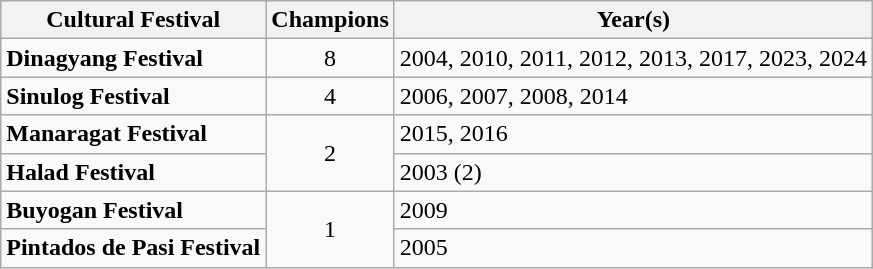<table class="wikitable">
<tr>
<th>Cultural Festival</th>
<th>Champions</th>
<th>Year(s)</th>
</tr>
<tr>
<td><strong>Dinagyang Festival</strong></td>
<td style="text-align:center;">8</td>
<td>2004, 2010, 2011, 2012, 2013, 2017, 2023, 2024</td>
</tr>
<tr>
<td><strong>Sinulog Festival</strong></td>
<td style="text-align:center;">4</td>
<td>2006, 2007, 2008, 2014</td>
</tr>
<tr>
<td><strong>Manaragat Festival</strong></td>
<td rowspan="2" style="text-align:center;">2</td>
<td>2015, 2016</td>
</tr>
<tr>
<td><strong>Halad Festival</strong></td>
<td>2003 (2)</td>
</tr>
<tr>
<td><strong>Buyogan Festival</strong></td>
<td rowspan="2" style="text-align:center;">1</td>
<td>2009</td>
</tr>
<tr>
<td><strong>Pintados de Pasi Festival</strong></td>
<td>2005</td>
</tr>
</table>
